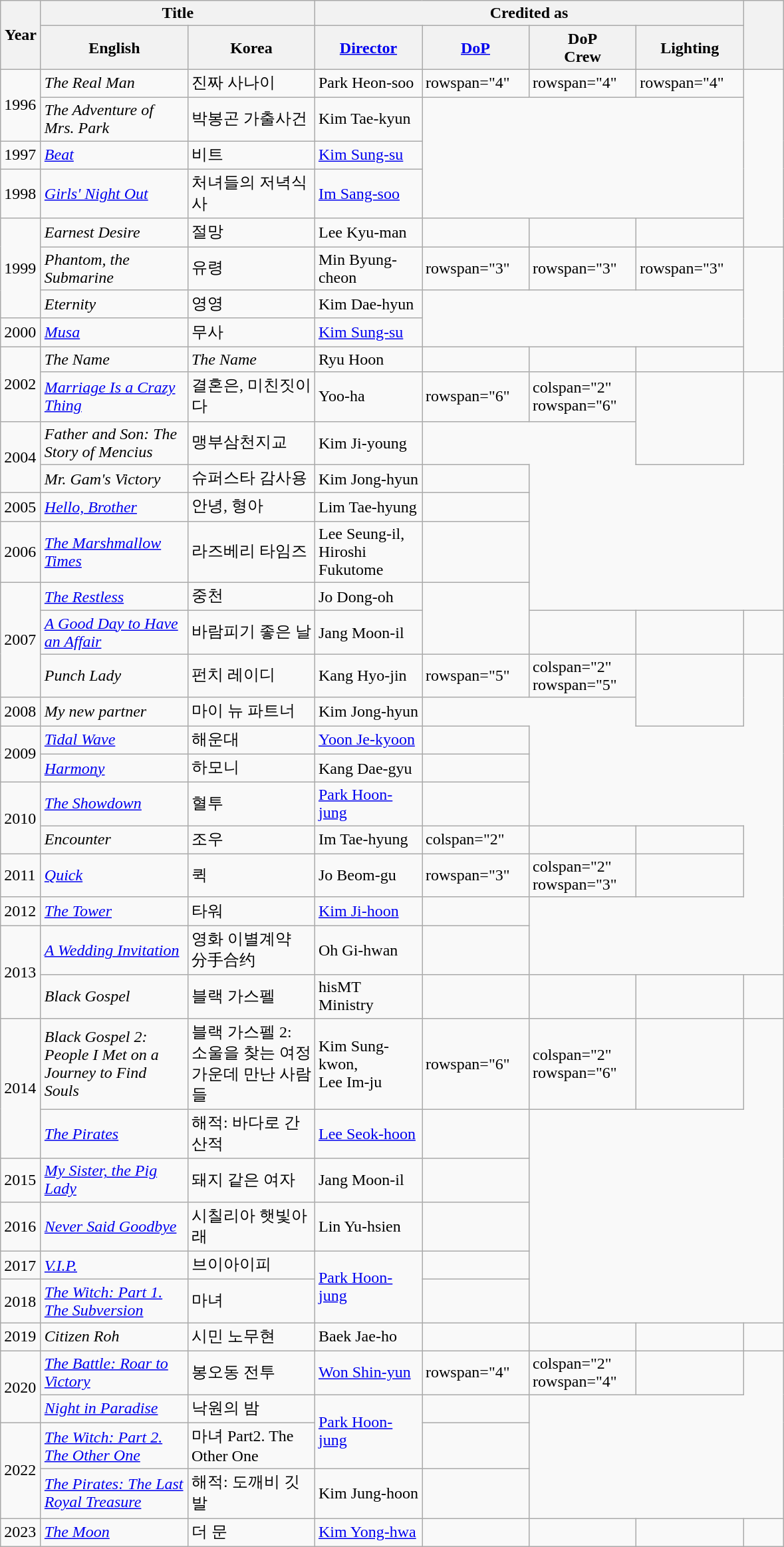<table class="wikitable sortable plainrowheaders">
<tr>
<th scope="col" rowspan="2" width="33">Year</th>
<th scope="col" colspan="2">Title</th>
<th colspan="4" scope="col">Credited as</th>
<th scope="col" rowspan="2" class="unsortable" width="33"></th>
</tr>
<tr>
<th width="140">English</th>
<th width="120">Korea</th>
<th width="100"><a href='#'>Director</a></th>
<th width="100"><a href='#'>DoP</a></th>
<th width="100">DoP<br>Crew</th>
<th width="100">Lighting</th>
</tr>
<tr>
<td rowspan="2">1996</td>
<td><em>The Real Man</em></td>
<td>진짜 사나이</td>
<td>Park Heon-soo</td>
<td>rowspan="4" </td>
<td>rowspan="4" </td>
<td>rowspan="4" </td>
<td rowspan="5"></td>
</tr>
<tr>
<td><em>The Adventure of Mrs. Park</em></td>
<td>박봉곤 가출사건</td>
<td>Kim Tae-kyun</td>
</tr>
<tr>
<td>1997</td>
<td><em><a href='#'>Beat</a></em></td>
<td>비트</td>
<td><a href='#'>Kim Sung-su</a></td>
</tr>
<tr>
<td>1998</td>
<td><em><a href='#'>Girls' Night Out</a></em></td>
<td>처녀들의 저녁식사</td>
<td><a href='#'>Im Sang-soo</a></td>
</tr>
<tr>
<td rowspan="3">1999</td>
<td><em>Earnest Desire</em></td>
<td>절망</td>
<td>Lee Kyu-man</td>
<td></td>
<td></td>
<td></td>
</tr>
<tr>
<td><em>Phantom, the Submarine</em></td>
<td>유령</td>
<td>Min Byung-cheon</td>
<td>rowspan="3" </td>
<td>rowspan="3" </td>
<td>rowspan="3" </td>
<td rowspan="4"></td>
</tr>
<tr>
<td><em>Eternity</em></td>
<td>영영</td>
<td>Kim Dae-hyun</td>
</tr>
<tr>
<td>2000</td>
<td><em><a href='#'>Musa</a></em></td>
<td>무사</td>
<td><a href='#'>Kim Sung-su</a></td>
</tr>
<tr>
<td rowspan="2">2002</td>
<td><em>The Name</em></td>
<td><em>The Name</em></td>
<td>Ryu Hoon</td>
<td></td>
<td></td>
<td></td>
</tr>
<tr>
<td><em><a href='#'>Marriage Is a Crazy Thing</a></em></td>
<td>결혼은, 미친짓이다</td>
<td>Yoo-ha</td>
<td>rowspan="6" </td>
<td>colspan="2" rowspan="6" </td>
<td rowspan="2"></td>
</tr>
<tr>
<td rowspan="2">2004</td>
<td><em>Father and Son: The Story of Mencius</em></td>
<td>맹부삼천지교</td>
<td>Kim Ji-young</td>
</tr>
<tr>
<td><em>Mr. Gam's Victory</em></td>
<td>슈퍼스타 감사용</td>
<td>Kim Jong-hyun</td>
<td></td>
</tr>
<tr>
<td>2005</td>
<td><em><a href='#'>Hello, Brother</a></em></td>
<td>안녕, 형아</td>
<td>Lim Tae-hyung</td>
<td></td>
</tr>
<tr>
<td>2006</td>
<td><em><a href='#'>The Marshmallow Times</a></em></td>
<td>라즈베리 타임즈</td>
<td>Lee Seung-il,<br>Hiroshi Fukutome</td>
<td></td>
</tr>
<tr>
<td rowspan="3">2007</td>
<td><em><a href='#'>The Restless</a></em></td>
<td>중천</td>
<td>Jo Dong-oh</td>
<td rowspan="2"></td>
</tr>
<tr>
<td><em><a href='#'>A Good Day to Have an Affair</a></em></td>
<td>바람피기 좋은 날</td>
<td>Jang Moon-il</td>
<td></td>
<td></td>
<td></td>
</tr>
<tr>
<td><em>Punch Lady</em></td>
<td>펀치 레이디</td>
<td>Kang Hyo-jin</td>
<td>rowspan="5" </td>
<td>colspan="2" rowspan="5" </td>
<td rowspan="2"></td>
</tr>
<tr>
<td>2008</td>
<td><em>My new partner</em></td>
<td>마이 뉴 파트너</td>
<td>Kim Jong-hyun</td>
</tr>
<tr>
<td rowspan="2">2009</td>
<td><em><a href='#'>Tidal Wave</a></em></td>
<td>해운대</td>
<td><a href='#'>Yoon Je-kyoon</a></td>
<td></td>
</tr>
<tr>
<td><em><a href='#'>Harmony</a></em></td>
<td>하모니</td>
<td>Kang Dae-gyu</td>
<td></td>
</tr>
<tr>
<td rowspan="2">2010</td>
<td><em><a href='#'>The Showdown</a></em></td>
<td>혈투</td>
<td><a href='#'>Park Hoon-jung</a></td>
<td></td>
</tr>
<tr>
<td><em>Encounter</em></td>
<td>조우</td>
<td>Im Tae-hyung</td>
<td>colspan="2" </td>
<td></td>
<td></td>
</tr>
<tr>
<td>2011</td>
<td><em><a href='#'>Quick</a></em></td>
<td>퀵</td>
<td>Jo Beom-gu</td>
<td>rowspan="3" </td>
<td>colspan="2" rowspan="3" </td>
<td></td>
</tr>
<tr>
<td>2012</td>
<td><em><a href='#'>The Tower</a></em></td>
<td>타워</td>
<td><a href='#'>Kim Ji-hoon</a></td>
<td></td>
</tr>
<tr>
<td rowspan="2">2013</td>
<td><em><a href='#'>A Wedding Invitation</a></em></td>
<td>영화 이별계약<br>分手合约</td>
<td>Oh Gi-hwan</td>
<td></td>
</tr>
<tr>
<td><em>Black Gospel</em></td>
<td>블랙 가스펠</td>
<td>hisMT Ministry</td>
<td></td>
<td></td>
<td></td>
<td></td>
</tr>
<tr>
<td rowspan="2">2014</td>
<td><em>Black Gospel 2: People I Met on a Journey to Find Souls</em></td>
<td>블랙 가스펠 2: 소울을 찾는 여정 가운데 만난 사람들</td>
<td>Kim Sung-kwon,<br>Lee Im-ju</td>
<td>rowspan="6" </td>
<td>colspan="2" rowspan="6" </td>
<td></td>
</tr>
<tr>
<td><em><a href='#'>The Pirates</a></em></td>
<td>해적: 바다로 간 산적</td>
<td><a href='#'>Lee Seok-hoon</a></td>
<td></td>
</tr>
<tr>
<td>2015</td>
<td><em><a href='#'>My Sister, the Pig Lady</a></em></td>
<td>돼지 같은 여자</td>
<td>Jang Moon-il</td>
<td></td>
</tr>
<tr>
<td>2016</td>
<td><em><a href='#'>Never Said Goodbye</a></em></td>
<td>시칠리아 햇빛아래</td>
<td>Lin Yu-hsien</td>
<td></td>
</tr>
<tr>
<td>2017</td>
<td><em><a href='#'>V.I.P.</a></em></td>
<td>브이아이피</td>
<td rowspan="2"><a href='#'>Park Hoon-jung</a></td>
<td></td>
</tr>
<tr>
<td>2018</td>
<td><em><a href='#'>The Witch: Part 1. The Subversion</a></em></td>
<td>마녀</td>
<td></td>
</tr>
<tr>
<td>2019</td>
<td><em>Citizen Roh</em></td>
<td>시민 노무현</td>
<td>Baek Jae-ho</td>
<td></td>
<td></td>
<td></td>
<td></td>
</tr>
<tr>
<td rowspan="2">2020</td>
<td><em><a href='#'>The Battle: Roar to Victory</a></em></td>
<td>봉오동 전투</td>
<td><a href='#'>Won Shin-yun</a></td>
<td>rowspan="4" </td>
<td>colspan="2" rowspan="4" </td>
<td></td>
</tr>
<tr>
<td><em><a href='#'>Night in Paradise</a></em></td>
<td>낙원의 밤</td>
<td rowspan="2"><a href='#'>Park Hoon-jung</a></td>
<td></td>
</tr>
<tr>
<td rowspan="2">2022</td>
<td><em><a href='#'>The Witch: Part 2. The Other One</a></em></td>
<td>마녀 Part2. The Other One</td>
<td></td>
</tr>
<tr>
<td><em><a href='#'>The Pirates: The Last Royal Treasure</a></em></td>
<td>해적: 도깨비 깃발</td>
<td>Kim Jung-hoon</td>
<td></td>
</tr>
<tr>
<td>2023</td>
<td><em><a href='#'>The Moon</a></em></td>
<td>더 문</td>
<td><a href='#'>Kim Yong-hwa</a></td>
<td></td>
<td></td>
<td></td>
<td></td>
</tr>
</table>
